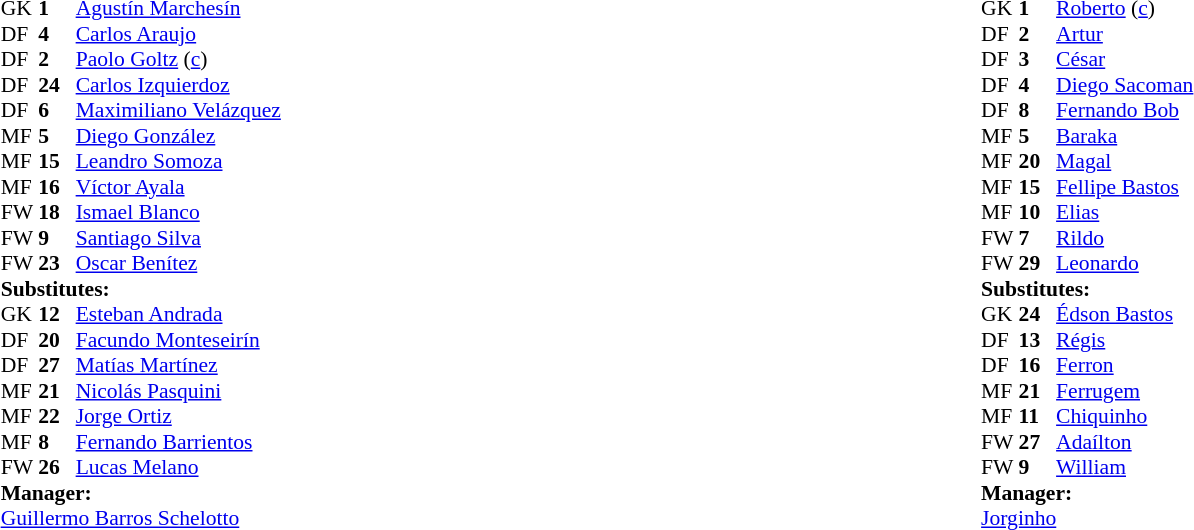<table width="100%">
<tr>
<td valign="top" width="50%"><br><table style="font-size: 90%" cellspacing="0" cellpadding="0" align=center>
<tr>
<th width=25></th>
<th width=25></th>
</tr>
<tr>
<td>GK</td>
<td><strong>1</strong></td>
<td> <a href='#'>Agustín Marchesín</a></td>
</tr>
<tr>
<td>DF</td>
<td><strong>4</strong></td>
<td> <a href='#'>Carlos Araujo</a></td>
</tr>
<tr>
<td>DF</td>
<td><strong>2</strong></td>
<td> <a href='#'>Paolo Goltz</a> (<a href='#'>c</a>)</td>
</tr>
<tr>
<td>DF</td>
<td><strong>24</strong></td>
<td> <a href='#'>Carlos Izquierdoz</a></td>
</tr>
<tr>
<td>DF</td>
<td><strong>6</strong></td>
<td> <a href='#'>Maximiliano Velázquez</a></td>
</tr>
<tr>
<td>MF</td>
<td><strong>5</strong></td>
<td> <a href='#'>Diego González</a></td>
</tr>
<tr>
<td>MF</td>
<td><strong>15</strong></td>
<td> <a href='#'>Leandro Somoza</a></td>
<td></td>
</tr>
<tr>
<td>MF</td>
<td><strong>16</strong></td>
<td> <a href='#'>Víctor Ayala</a></td>
<td></td>
</tr>
<tr>
<td>FW</td>
<td><strong>18</strong></td>
<td> <a href='#'>Ismael Blanco</a></td>
<td></td>
<td></td>
</tr>
<tr>
<td>FW</td>
<td><strong>9</strong></td>
<td> <a href='#'>Santiago Silva</a></td>
</tr>
<tr>
<td>FW</td>
<td><strong>23</strong></td>
<td> <a href='#'>Oscar Benítez</a></td>
<td></td>
<td></td>
</tr>
<tr>
<td colspan=3><strong>Substitutes:</strong></td>
</tr>
<tr>
<td>GK</td>
<td><strong>12</strong></td>
<td> <a href='#'>Esteban Andrada</a></td>
</tr>
<tr>
<td>DF</td>
<td><strong>20</strong></td>
<td> <a href='#'>Facundo Monteseirín</a></td>
</tr>
<tr>
<td>DF</td>
<td><strong>27</strong></td>
<td> <a href='#'>Matías Martínez</a></td>
</tr>
<tr>
<td>MF</td>
<td><strong>21</strong></td>
<td> <a href='#'>Nicolás Pasquini</a></td>
<td></td>
<td></td>
</tr>
<tr>
<td>MF</td>
<td><strong>22</strong></td>
<td> <a href='#'>Jorge Ortiz</a></td>
<td></td>
<td></td>
</tr>
<tr>
<td>MF</td>
<td><strong>8</strong></td>
<td> <a href='#'>Fernando Barrientos</a></td>
</tr>
<tr>
<td>FW</td>
<td><strong>26</strong></td>
<td> <a href='#'>Lucas Melano</a></td>
</tr>
<tr>
<td colspan=3><strong>Manager:</strong></td>
</tr>
<tr>
<td colspan=4> <a href='#'>Guillermo Barros Schelotto</a></td>
</tr>
</table>
</td>
<td><br><table style="font-size: 90%" cellspacing="0" cellpadding="0" align=center>
<tr>
<th width=25></th>
<th width=25></th>
</tr>
<tr>
<td>GK</td>
<td><strong>1</strong></td>
<td> <a href='#'>Roberto</a> (<a href='#'>c</a>)</td>
</tr>
<tr>
<td>DF</td>
<td><strong>2</strong></td>
<td> <a href='#'>Artur</a></td>
<td></td>
<td></td>
</tr>
<tr>
<td>DF</td>
<td><strong>3</strong></td>
<td> <a href='#'>César</a></td>
</tr>
<tr>
<td>DF</td>
<td><strong>4</strong></td>
<td> <a href='#'>Diego Sacoman</a></td>
</tr>
<tr>
<td>DF</td>
<td><strong>8</strong></td>
<td> <a href='#'>Fernando Bob</a></td>
</tr>
<tr>
<td>MF</td>
<td><strong>5</strong></td>
<td> <a href='#'>Baraka</a></td>
</tr>
<tr>
<td>MF</td>
<td><strong>20</strong></td>
<td> <a href='#'>Magal</a></td>
<td></td>
<td></td>
</tr>
<tr>
<td>MF</td>
<td><strong>15</strong></td>
<td> <a href='#'>Fellipe Bastos</a></td>
<td></td>
</tr>
<tr>
<td>MF</td>
<td><strong>10</strong></td>
<td> <a href='#'>Elias</a></td>
</tr>
<tr>
<td>FW</td>
<td><strong>7</strong></td>
<td> <a href='#'>Rildo</a></td>
<td></td>
<td></td>
</tr>
<tr>
<td>FW</td>
<td><strong>29</strong></td>
<td> <a href='#'>Leonardo</a></td>
</tr>
<tr>
<td colspan=3><strong>Substitutes:</strong></td>
</tr>
<tr>
<td>GK</td>
<td><strong>24</strong></td>
<td> <a href='#'>Édson Bastos</a></td>
</tr>
<tr>
<td>DF</td>
<td><strong>13</strong></td>
<td> <a href='#'>Régis</a></td>
</tr>
<tr>
<td>DF</td>
<td><strong>16</strong></td>
<td> <a href='#'>Ferron</a></td>
</tr>
<tr>
<td>MF</td>
<td><strong>21</strong></td>
<td> <a href='#'>Ferrugem</a></td>
<td></td>
<td></td>
</tr>
<tr>
<td>MF</td>
<td><strong>11</strong></td>
<td> <a href='#'>Chiquinho</a></td>
</tr>
<tr>
<td>FW</td>
<td><strong>27</strong></td>
<td> <a href='#'>Adaílton</a></td>
<td></td>
<td></td>
</tr>
<tr>
<td>FW</td>
<td><strong>9</strong></td>
<td> <a href='#'>William</a></td>
<td></td>
<td></td>
</tr>
<tr>
<td colspan=3><strong>Manager:</strong></td>
</tr>
<tr>
<td colspan=4> <a href='#'>Jorginho</a></td>
</tr>
</table>
</td>
</tr>
</table>
